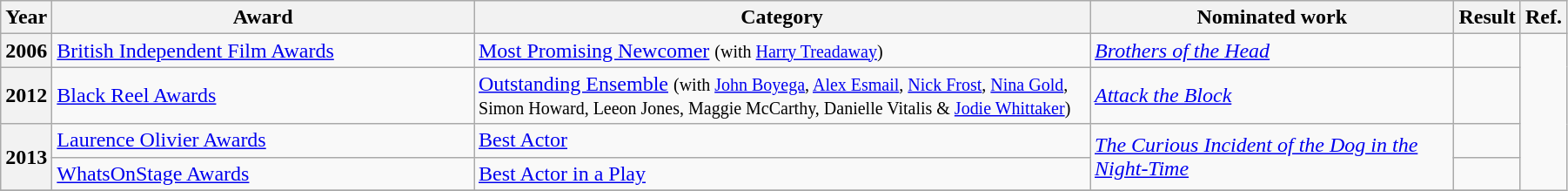<table class="wikitable plainrowheaders" width="95%">
<tr>
<th scope="col" width="10">Year</th>
<th scope="col" width="370">Award</th>
<th scope="col" width="560">Category</th>
<th scope="col" width="320">Nominated work</th>
<th scope="col" width="30">Result</th>
<th scope="col" width="10">Ref.</th>
</tr>
<tr>
<th scope="row">2006</th>
<td><a href='#'>British Independent Film Awards</a></td>
<td><a href='#'>Most Promising Newcomer</a> <small>(with <a href='#'>Harry Treadaway</a>)</small></td>
<td><em><a href='#'>Brothers of the Head</a></em></td>
<td></td>
</tr>
<tr>
<th scope="row">2012</th>
<td><a href='#'>Black Reel Awards</a></td>
<td><a href='#'>Outstanding Ensemble</a> <small>(with <a href='#'>John Boyega</a>, <a href='#'>Alex Esmail</a>, <a href='#'>Nick Frost</a>, <a href='#'>Nina Gold</a>, Simon Howard, Leeon Jones, Maggie McCarthy, Danielle Vitalis & <a href='#'>Jodie Whittaker</a>)</small></td>
<td><em><a href='#'>Attack the Block</a></em></td>
<td></td>
</tr>
<tr>
<th scope="row" rowspan="2">2013</th>
<td><a href='#'>Laurence Olivier Awards</a></td>
<td><a href='#'>Best Actor</a></td>
<td rowspan="2"><em><a href='#'>The Curious Incident of the Dog in the Night-Time</a></em></td>
<td></td>
</tr>
<tr>
<td><a href='#'>WhatsOnStage Awards</a></td>
<td><a href='#'>Best Actor in a Play</a></td>
<td></td>
</tr>
<tr>
</tr>
</table>
